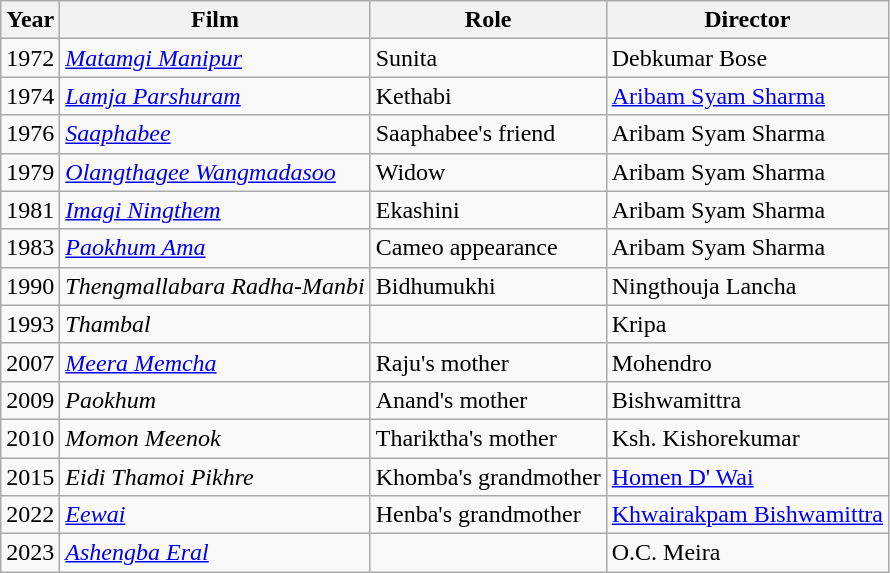<table class="wikitable sortable">
<tr>
<th>Year</th>
<th>Film</th>
<th>Role</th>
<th>Director</th>
</tr>
<tr>
<td>1972</td>
<td><em><a href='#'>Matamgi Manipur</a></em></td>
<td>Sunita</td>
<td>Debkumar Bose</td>
</tr>
<tr>
<td>1974</td>
<td><em><a href='#'>Lamja Parshuram</a></em></td>
<td>Kethabi</td>
<td><a href='#'>Aribam Syam Sharma</a></td>
</tr>
<tr>
<td>1976</td>
<td><em><a href='#'>Saaphabee</a></em></td>
<td>Saaphabee's friend</td>
<td>Aribam Syam Sharma</td>
</tr>
<tr>
<td>1979</td>
<td><em><a href='#'>Olangthagee Wangmadasoo</a></em></td>
<td>Widow</td>
<td>Aribam Syam Sharma</td>
</tr>
<tr>
<td>1981</td>
<td><em><a href='#'>Imagi Ningthem</a></em></td>
<td>Ekashini</td>
<td>Aribam Syam Sharma</td>
</tr>
<tr>
<td>1983</td>
<td><em><a href='#'>Paokhum Ama</a></em></td>
<td>Cameo appearance</td>
<td>Aribam Syam Sharma</td>
</tr>
<tr>
<td>1990</td>
<td><em>Thengmallabara Radha-Manbi</em></td>
<td>Bidhumukhi</td>
<td>Ningthouja Lancha</td>
</tr>
<tr>
<td>1993</td>
<td><em>Thambal</em></td>
<td></td>
<td>Kripa</td>
</tr>
<tr>
<td>2007</td>
<td><em><a href='#'>Meera Memcha</a></em></td>
<td>Raju's mother</td>
<td>Mohendro</td>
</tr>
<tr>
<td>2009</td>
<td><em>Paokhum</em></td>
<td>Anand's mother</td>
<td>Bishwamittra</td>
</tr>
<tr>
<td>2010</td>
<td><em>Momon Meenok</em></td>
<td>Thariktha's mother</td>
<td>Ksh. Kishorekumar</td>
</tr>
<tr>
<td>2015</td>
<td><em>Eidi Thamoi Pikhre</em></td>
<td>Khomba's grandmother</td>
<td><a href='#'>Homen D' Wai</a></td>
</tr>
<tr>
<td>2022</td>
<td><em><a href='#'>Eewai</a></em></td>
<td>Henba's grandmother</td>
<td><a href='#'>Khwairakpam Bishwamittra</a></td>
</tr>
<tr>
<td>2023</td>
<td><em><a href='#'>Ashengba Eral</a></em></td>
<td></td>
<td>O.C. Meira</td>
</tr>
</table>
